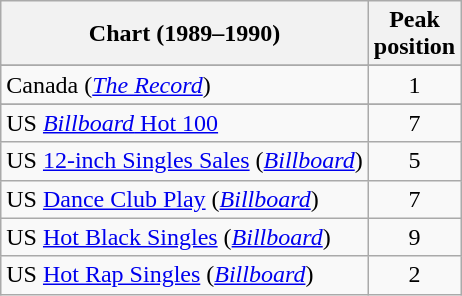<table class="wikitable sortable">
<tr>
<th>Chart (1989–1990)</th>
<th>Peak<br>position</th>
</tr>
<tr>
</tr>
<tr>
</tr>
<tr>
<td>Canada (<em><a href='#'>The Record</a></em>)</td>
<td align="center">1</td>
</tr>
<tr>
</tr>
<tr>
</tr>
<tr>
</tr>
<tr>
</tr>
<tr>
</tr>
<tr>
</tr>
<tr>
<td>US <a href='#'><em>Billboard</em> Hot 100</a></td>
<td align="center">7</td>
</tr>
<tr>
<td>US <a href='#'>12-inch Singles Sales</a> (<em><a href='#'>Billboard</a></em>)</td>
<td align="center">5</td>
</tr>
<tr>
<td>US <a href='#'>Dance Club Play</a> (<em><a href='#'>Billboard</a></em>)</td>
<td align="center">7</td>
</tr>
<tr>
<td>US <a href='#'>Hot Black Singles</a> (<em><a href='#'>Billboard</a></em>)</td>
<td align="center">9</td>
</tr>
<tr>
<td>US <a href='#'>Hot Rap Singles</a> (<em><a href='#'>Billboard</a></em>)</td>
<td align="center">2</td>
</tr>
</table>
